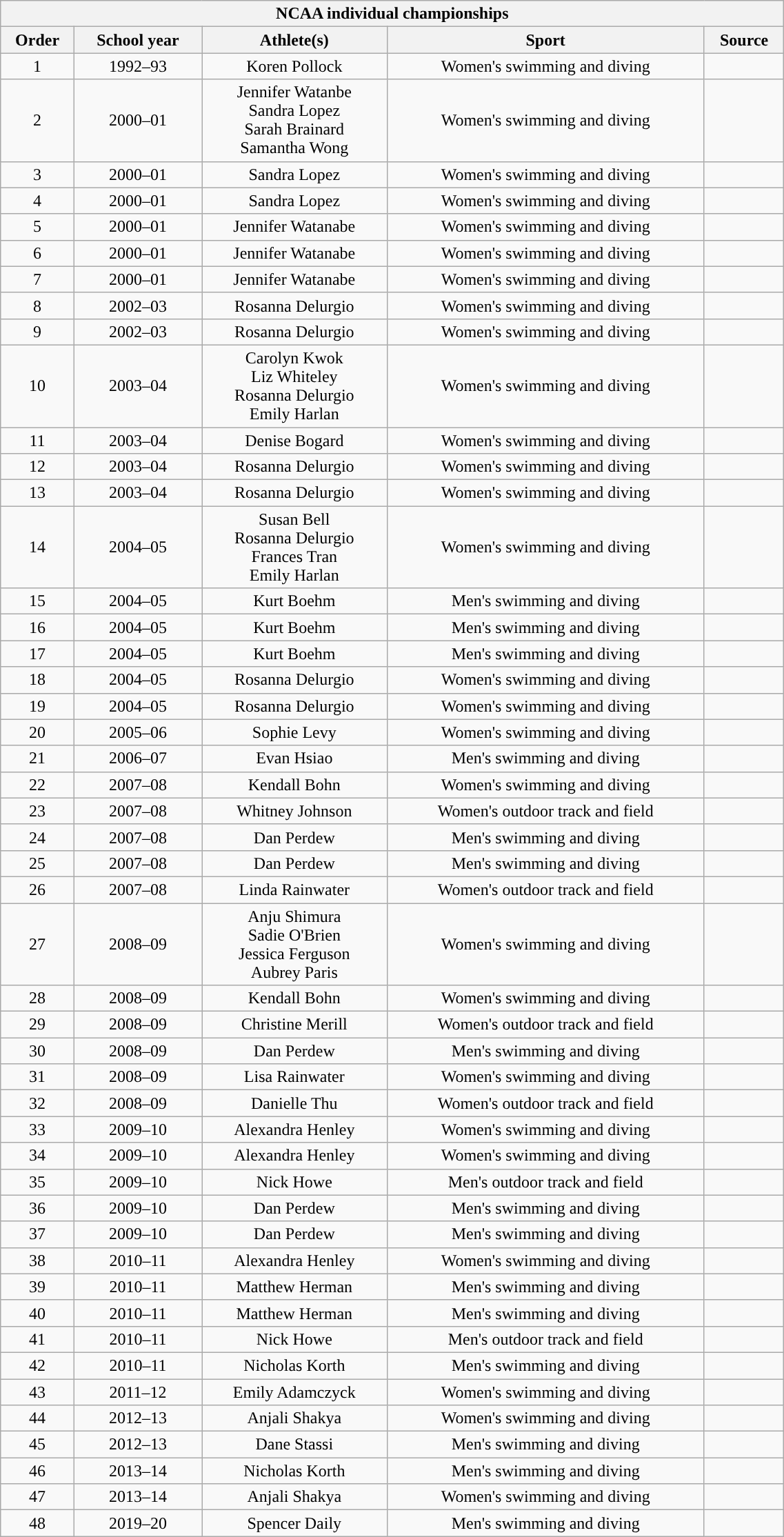<table class="wikitable sortable" width="60%">
<tr align="center">
<th colspan=5>NCAA individual championships</th>
</tr>
<tr>
<th>Order</th>
<th>School year</th>
<th>Athlete(s)</th>
<th>Sport</th>
<th>Source</th>
</tr>
<tr align="center" bgcolor="">
<td>1</td>
<td>1992–93</td>
<td>Koren Pollock</td>
<td>Women's swimming and diving</td>
<td></td>
</tr>
<tr align="center" bgcolor="">
<td>2</td>
<td>2000–01</td>
<td>Jennifer Watanbe<br>Sandra Lopez<br>Sarah Brainard<br>Samantha Wong</td>
<td>Women's swimming and diving</td>
<td></td>
</tr>
<tr align="center" bgcolor="">
<td>3</td>
<td>2000–01</td>
<td>Sandra Lopez</td>
<td>Women's swimming and diving</td>
<td></td>
</tr>
<tr align="center" bgcolor="">
<td>4</td>
<td>2000–01</td>
<td>Sandra Lopez</td>
<td>Women's swimming and diving</td>
<td></td>
</tr>
<tr align="center" bgcolor="">
<td>5</td>
<td>2000–01</td>
<td>Jennifer Watanabe</td>
<td>Women's swimming and diving</td>
<td></td>
</tr>
<tr align="center" bgcolor="">
<td>6</td>
<td>2000–01</td>
<td>Jennifer Watanabe</td>
<td>Women's swimming and diving</td>
<td></td>
</tr>
<tr align="center" bgcolor="">
<td>7</td>
<td>2000–01</td>
<td>Jennifer Watanabe</td>
<td>Women's swimming and diving</td>
<td></td>
</tr>
<tr align="center" bgcolor="">
<td>8</td>
<td>2002–03</td>
<td>Rosanna Delurgio</td>
<td>Women's swimming and diving</td>
<td></td>
</tr>
<tr align="center" bgcolor="">
<td>9</td>
<td>2002–03</td>
<td>Rosanna Delurgio</td>
<td>Women's swimming and diving</td>
<td></td>
</tr>
<tr align="center" bgcolor="">
<td>10</td>
<td>2003–04</td>
<td>Carolyn Kwok<br>Liz Whiteley<br>Rosanna Delurgio<br>Emily Harlan</td>
<td>Women's swimming and diving</td>
<td></td>
</tr>
<tr align="center" bgcolor="">
<td>11</td>
<td>2003–04</td>
<td>Denise Bogard</td>
<td>Women's swimming and diving</td>
<td></td>
</tr>
<tr align="center" bgcolor="">
<td>12</td>
<td>2003–04</td>
<td>Rosanna Delurgio</td>
<td>Women's swimming and diving</td>
<td></td>
</tr>
<tr align="center" bgcolor="">
<td>13</td>
<td>2003–04</td>
<td>Rosanna Delurgio</td>
<td>Women's swimming and diving</td>
<td></td>
</tr>
<tr align="center" bgcolor="">
<td>14</td>
<td>2004–05</td>
<td>Susan Bell<br>Rosanna Delurgio<br>Frances Tran<br>Emily Harlan</td>
<td>Women's swimming and diving</td>
<td></td>
</tr>
<tr align="center" bgcolor="">
<td>15</td>
<td>2004–05</td>
<td>Kurt Boehm</td>
<td>Men's swimming and diving</td>
<td></td>
</tr>
<tr align="center" bgcolor="">
<td>16</td>
<td>2004–05</td>
<td>Kurt Boehm</td>
<td>Men's swimming and diving</td>
<td></td>
</tr>
<tr align="center" bgcolor="">
<td>17</td>
<td>2004–05</td>
<td>Kurt Boehm</td>
<td>Men's swimming and diving</td>
<td></td>
</tr>
<tr align="center" bgcolor="">
<td>18</td>
<td>2004–05</td>
<td>Rosanna Delurgio</td>
<td>Women's swimming and diving</td>
<td></td>
</tr>
<tr align="center" bgcolor="">
<td>19</td>
<td>2004–05</td>
<td>Rosanna Delurgio</td>
<td>Women's swimming and diving</td>
<td></td>
</tr>
<tr align="center" bgcolor="">
<td>20</td>
<td>2005–06</td>
<td>Sophie Levy</td>
<td>Women's swimming and diving</td>
<td></td>
</tr>
<tr align="center" bgcolor="">
<td>21</td>
<td>2006–07</td>
<td>Evan Hsiao</td>
<td>Men's swimming and diving</td>
<td></td>
</tr>
<tr align="center" bgcolor="">
<td>22</td>
<td>2007–08</td>
<td>Kendall Bohn</td>
<td>Women's swimming and diving</td>
<td></td>
</tr>
<tr align="center" bgcolor="">
<td>23</td>
<td>2007–08</td>
<td>Whitney Johnson</td>
<td>Women's outdoor track and field</td>
<td></td>
</tr>
<tr align="center" bgcolor="">
<td>24</td>
<td>2007–08</td>
<td>Dan Perdew</td>
<td>Men's swimming and diving</td>
<td></td>
</tr>
<tr align="center" bgcolor="">
<td>25</td>
<td>2007–08</td>
<td>Dan Perdew</td>
<td>Men's swimming and diving</td>
<td></td>
</tr>
<tr align="center" bgcolor="">
<td>26</td>
<td>2007–08</td>
<td>Linda Rainwater</td>
<td>Women's outdoor track and field</td>
<td></td>
</tr>
<tr align="center" bgcolor="">
<td>27</td>
<td>2008–09</td>
<td>Anju Shimura<br>Sadie O'Brien<br>Jessica Ferguson<br>Aubrey Paris</td>
<td>Women's swimming and diving</td>
<td></td>
</tr>
<tr align="center" bgcolor="">
<td>28</td>
<td>2008–09</td>
<td>Kendall Bohn</td>
<td>Women's swimming and diving</td>
<td></td>
</tr>
<tr align="center" bgcolor="">
<td>29</td>
<td>2008–09</td>
<td>Christine Merill</td>
<td>Women's outdoor track and field</td>
<td></td>
</tr>
<tr align="center" bgcolor="">
<td>30</td>
<td>2008–09</td>
<td>Dan Perdew</td>
<td>Men's swimming and diving</td>
<td></td>
</tr>
<tr align="center" bgcolor="">
<td>31</td>
<td>2008–09</td>
<td>Lisa Rainwater</td>
<td>Women's swimming and diving</td>
<td></td>
</tr>
<tr align="center" bgcolor="">
<td>32</td>
<td>2008–09</td>
<td>Danielle Thu</td>
<td>Women's outdoor track and field</td>
<td></td>
</tr>
<tr align="center" bgcolor="">
<td>33</td>
<td>2009–10</td>
<td>Alexandra Henley</td>
<td>Women's swimming and diving</td>
<td></td>
</tr>
<tr align="center" bgcolor="">
<td>34</td>
<td>2009–10</td>
<td>Alexandra Henley</td>
<td>Women's swimming and diving</td>
<td></td>
</tr>
<tr align="center" bgcolor="">
<td>35</td>
<td>2009–10</td>
<td>Nick Howe</td>
<td>Men's outdoor track and field</td>
<td></td>
</tr>
<tr align="center" bgcolor="">
<td>36</td>
<td>2009–10</td>
<td>Dan Perdew</td>
<td>Men's swimming and diving</td>
<td></td>
</tr>
<tr align="center" bgcolor="">
<td>37</td>
<td>2009–10</td>
<td>Dan Perdew</td>
<td>Men's swimming and diving</td>
<td></td>
</tr>
<tr align="center" bgcolor="">
<td>38</td>
<td>2010–11</td>
<td>Alexandra Henley</td>
<td>Women's swimming and diving</td>
<td></td>
</tr>
<tr align="center" bgcolor="">
<td>39</td>
<td>2010–11</td>
<td>Matthew Herman</td>
<td>Men's swimming and diving</td>
<td></td>
</tr>
<tr align="center" bgcolor="">
<td>40</td>
<td>2010–11</td>
<td>Matthew Herman</td>
<td>Men's swimming and diving</td>
<td></td>
</tr>
<tr align="center" bgcolor="">
<td>41</td>
<td>2010–11</td>
<td>Nick Howe</td>
<td>Men's outdoor track and field</td>
<td></td>
</tr>
<tr align="center" bgcolor="">
<td>42</td>
<td>2010–11</td>
<td>Nicholas Korth</td>
<td>Men's swimming and diving</td>
<td></td>
</tr>
<tr align="center" bgcolor="">
<td>43</td>
<td>2011–12</td>
<td>Emily Adamczyck</td>
<td>Women's swimming and diving</td>
<td></td>
</tr>
<tr align="center" bgcolor="">
<td>44</td>
<td>2012–13</td>
<td>Anjali Shakya</td>
<td>Women's swimming and diving</td>
<td></td>
</tr>
<tr align="center" bgcolor="">
<td>45</td>
<td>2012–13</td>
<td>Dane Stassi</td>
<td>Men's swimming and diving</td>
<td></td>
</tr>
<tr align="center" bgcolor="">
<td>46</td>
<td>2013–14</td>
<td>Nicholas Korth</td>
<td>Men's swimming and diving</td>
<td></td>
</tr>
<tr align="center" bgcolor="">
<td>47</td>
<td>2013–14</td>
<td>Anjali Shakya</td>
<td>Women's swimming and diving</td>
<td></td>
</tr>
<tr align="center" bgcolor="">
<td>48</td>
<td>2019–20</td>
<td>Spencer Daily</td>
<td>Men's swimming and diving</td>
<td></td>
</tr>
</table>
